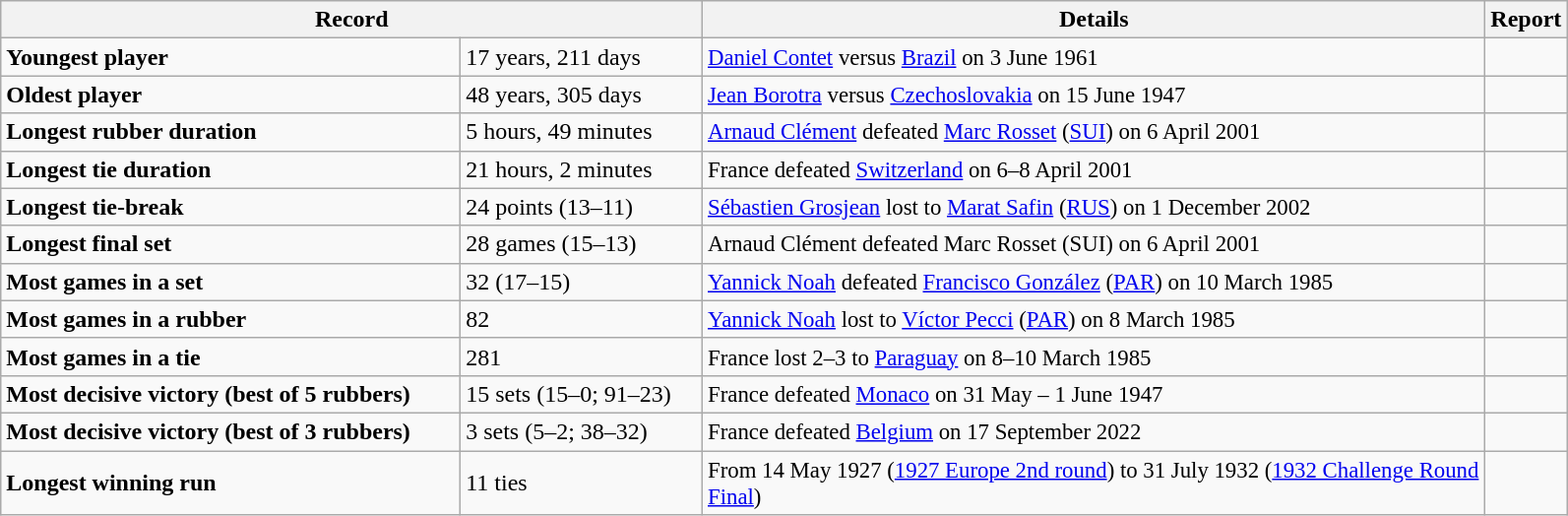<table class="wikitable" style="width:84%">
<tr>
<th width="500px" colspan=2>Record</th>
<th>Details</th>
<th>Report</th>
</tr>
<tr>
<td><strong>Youngest player</strong></td>
<td>17 years, 211 days</td>
<td style="font-size:95%"><a href='#'>Daniel Contet</a> versus <a href='#'>Brazil</a> on 3 June 1961</td>
<td style="text-align:center"></td>
</tr>
<tr>
<td><strong>Oldest player</strong></td>
<td>48 years, 305 days</td>
<td style="font-size:95%"><a href='#'>Jean Borotra</a> versus <a href='#'>Czechoslovakia</a> on 15 June 1947</td>
<td style="text-align:center"></td>
</tr>
<tr>
<td><strong>Longest rubber duration</strong></td>
<td>5 hours, 49 minutes</td>
<td style="font-size:95%"><a href='#'>Arnaud Clément</a> defeated <a href='#'>Marc Rosset</a> (<a href='#'>SUI</a>) on 6 April 2001</td>
<td style="text-align:center"></td>
</tr>
<tr>
<td><strong>Longest tie duration</strong></td>
<td>21 hours, 2 minutes</td>
<td style="font-size:95%">France defeated <a href='#'>Switzerland</a> on 6–8 April 2001</td>
<td style="text-align:center"></td>
</tr>
<tr>
<td><strong>Longest tie-break</strong></td>
<td>24 points (13–11)</td>
<td style="font-size:95%"><a href='#'>Sébastien Grosjean</a> lost to <a href='#'>Marat Safin</a> (<a href='#'>RUS</a>) on 1 December 2002</td>
<td style="text-align:center"></td>
</tr>
<tr>
<td><strong>Longest final set</strong></td>
<td>28 games (15–13)</td>
<td style="font-size:95%">Arnaud Clément defeated Marc Rosset (SUI) on 6 April 2001</td>
<td style="text-align:center"></td>
</tr>
<tr>
<td><strong>Most games in a set</strong></td>
<td>32 (17–15)</td>
<td style="font-size:95%"><a href='#'>Yannick Noah</a> defeated <a href='#'>Francisco González</a> (<a href='#'>PAR</a>) on 10 March 1985</td>
<td style="text-align:center"></td>
</tr>
<tr>
<td><strong>Most games in a rubber</strong></td>
<td>82</td>
<td style="font-size:95%"><a href='#'>Yannick Noah</a> lost to <a href='#'>Víctor Pecci</a> (<a href='#'>PAR</a>) on 8 March 1985</td>
<td style="text-align:center"></td>
</tr>
<tr>
<td><strong>Most games in a tie</strong></td>
<td>281</td>
<td style="font-size:95%">France lost 2–3 to <a href='#'>Paraguay</a> on 8–10 March 1985</td>
<td style="text-align:center"></td>
</tr>
<tr>
<td><strong>Most decisive victory (best of 5 rubbers)</strong></td>
<td>15 sets (15–0; 91–23)</td>
<td style="font-size:95%">France defeated <a href='#'>Monaco</a> on 31 May – 1 June 1947</td>
<td style="text-align:center"></td>
</tr>
<tr>
<td><strong>Most decisive victory (best of 3 rubbers)</strong></td>
<td>3 sets (5–2; 38–32)</td>
<td style="font-size:95%">France defeated <a href='#'>Belgium</a> on 17 September 2022</td>
<td style="text-align:center"></td>
</tr>
<tr>
<td><strong>Longest winning run</strong></td>
<td>11 ties</td>
<td style="font-size:95%">From 14 May 1927 (<a href='#'>1927 Europe 2nd round</a>) to 31 July 1932 (<a href='#'>1932 Challenge Round Final</a>)</td>
<td style="text-align:center"></td>
</tr>
</table>
